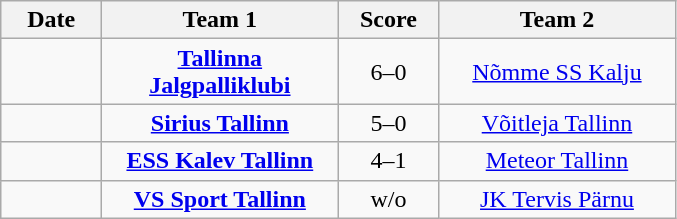<table class="wikitable" style="text-align: center">
<tr>
<th width=60px>Date</th>
<th width=150px>Team 1</th>
<th width=60px>Score</th>
<th width=150px>Team 2</th>
</tr>
<tr>
<td></td>
<td><strong><a href='#'>Tallinna Jalgpalliklubi</a></strong></td>
<td>6–0</td>
<td><a href='#'>Nõmme SS Kalju</a></td>
</tr>
<tr>
<td></td>
<td><strong><a href='#'>Sirius Tallinn</a></strong></td>
<td>5–0</td>
<td><a href='#'>Võitleja Tallinn</a></td>
</tr>
<tr>
<td></td>
<td><strong><a href='#'>ESS Kalev Tallinn</a></strong></td>
<td>4–1</td>
<td><a href='#'>Meteor Tallinn</a></td>
</tr>
<tr>
<td></td>
<td><strong><a href='#'>VS Sport Tallinn</a></strong></td>
<td>w/o</td>
<td><a href='#'>JK Tervis Pärnu</a></td>
</tr>
</table>
